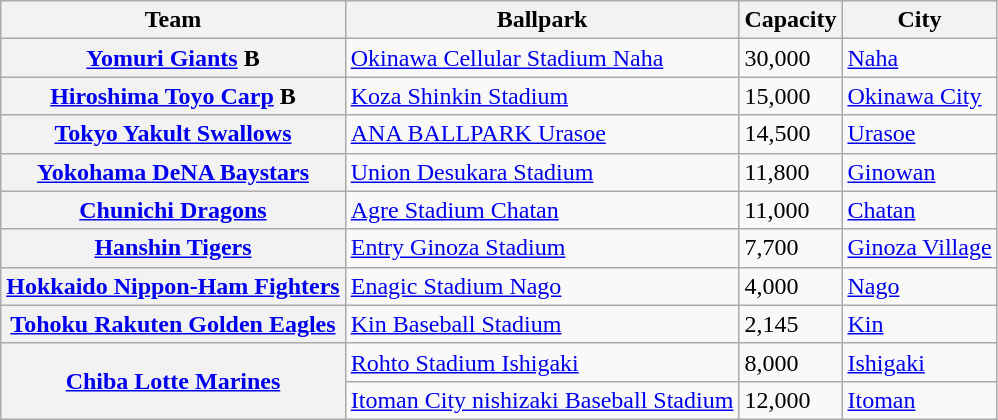<table class="wikitable sortable plainrowheaders">
<tr>
<th scope="col">Team</th>
<th scope="col">Ballpark</th>
<th scope="col">Capacity</th>
<th scope="col">City</th>
</tr>
<tr>
<th scope="row"><a href='#'>Yomuri Giants</a> B</th>
<td><a href='#'>Okinawa Cellular Stadium Naha</a></td>
<td>30,000</td>
<td><a href='#'>Naha</a></td>
</tr>
<tr>
<th scope="row"><a href='#'>Hiroshima Toyo Carp</a> B</th>
<td><a href='#'>Koza Shinkin Stadium</a></td>
<td>15,000</td>
<td><a href='#'>Okinawa City</a></td>
</tr>
<tr>
<th scope="row"><a href='#'>Tokyo Yakult Swallows</a></th>
<td><a href='#'>ANA BALLPARK Urasoe</a></td>
<td>14,500</td>
<td><a href='#'>Urasoe</a></td>
</tr>
<tr>
<th scope="row"><a href='#'>Yokohama DeNA Baystars</a></th>
<td><a href='#'>Union Desukara Stadium</a></td>
<td>11,800</td>
<td><a href='#'>Ginowan</a></td>
</tr>
<tr>
<th scope="row"><a href='#'>Chunichi Dragons</a></th>
<td><a href='#'>Agre Stadium Chatan</a></td>
<td>11,000</td>
<td><a href='#'>Chatan</a></td>
</tr>
<tr>
<th scope="row"><a href='#'>Hanshin Tigers</a></th>
<td><a href='#'>Entry Ginoza Stadium</a></td>
<td>7,700</td>
<td><a href='#'>Ginoza Village</a></td>
</tr>
<tr>
<th scope="row"><a href='#'>Hokkaido Nippon-Ham Fighters</a></th>
<td><a href='#'>Enagic Stadium Nago</a></td>
<td>4,000</td>
<td><a href='#'>Nago</a></td>
</tr>
<tr>
<th scope="row"><a href='#'>Tohoku Rakuten Golden Eagles</a></th>
<td><a href='#'>Kin Baseball Stadium</a></td>
<td>2,145</td>
<td><a href='#'>Kin</a></td>
</tr>
<tr>
<th rowspan="2" scope="row"><a href='#'>Chiba Lotte Marines</a></th>
<td><a href='#'>Rohto Stadium Ishigaki</a></td>
<td>8,000</td>
<td><a href='#'>Ishigaki</a></td>
</tr>
<tr>
<td><a href='#'>Itoman City nishizaki Baseball Stadium</a></td>
<td>12,000</td>
<td><a href='#'>Itoman</a></td>
</tr>
</table>
